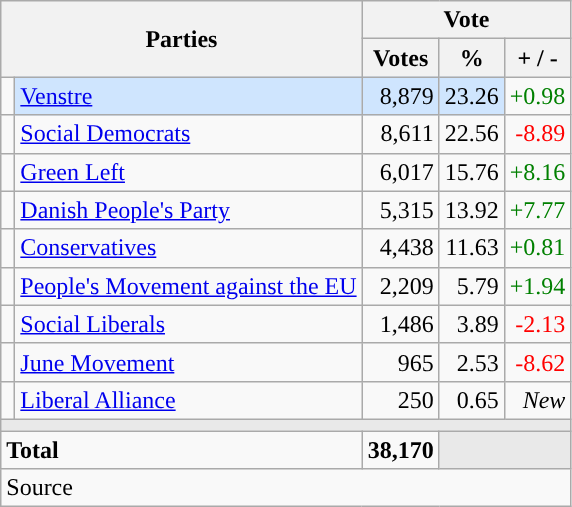<table class="wikitable" style="text-align:right;">
<tr>
<th style="text-align:centre;" rowspan="2" colspan="2" width="225">Parties</th>
<th colspan="3">Vote</th>
</tr>
<tr>
<th width="15">Votes</th>
<th width="15">%</th>
<th width="15">+ / -</th>
</tr>
<tr>
<td width="2" style="color:inherit;background:"></td>
<td bgcolor=#cfe5fe   align="left"><a href='#'>Venstre</a></td>
<td bgcolor=#cfe5fe>8,879</td>
<td bgcolor=#cfe5fe>23.26</td>
<td style=color:green;>+0.98</td>
</tr>
<tr>
<td width="2" style="color:inherit;background:"></td>
<td align="left"><a href='#'>Social Democrats</a></td>
<td>8,611</td>
<td>22.56</td>
<td style=color:red;>-8.89</td>
</tr>
<tr>
<td width="2" style="color:inherit;background:"></td>
<td align="left"><a href='#'>Green Left</a></td>
<td>6,017</td>
<td>15.76</td>
<td style=color:green;>+8.16</td>
</tr>
<tr>
<td width="2" style="color:inherit;background:"></td>
<td align="left"><a href='#'>Danish People's Party</a></td>
<td>5,315</td>
<td>13.92</td>
<td style=color:green;>+7.77</td>
</tr>
<tr>
<td width="2" style="color:inherit;background:"></td>
<td align="left"><a href='#'>Conservatives</a></td>
<td>4,438</td>
<td>11.63</td>
<td style=color:green;>+0.81</td>
</tr>
<tr>
<td width="2" style="color:inherit;background:"></td>
<td align="left"><a href='#'>People's Movement against the EU</a></td>
<td>2,209</td>
<td>5.79</td>
<td style=color:green;>+1.94</td>
</tr>
<tr>
<td width="2" style="color:inherit;background:"></td>
<td align="left"><a href='#'>Social Liberals</a></td>
<td>1,486</td>
<td>3.89</td>
<td style=color:red;>-2.13</td>
</tr>
<tr>
<td width="2" style="color:inherit;background:"></td>
<td align="left"><a href='#'>June Movement</a></td>
<td>965</td>
<td>2.53</td>
<td style=color:red;>-8.62</td>
</tr>
<tr>
<td width="2" style="color:inherit;background:"></td>
<td align="left"><a href='#'>Liberal Alliance</a></td>
<td>250</td>
<td>0.65</td>
<td><em>New</em></td>
</tr>
<tr>
<td colspan="7" bgcolor="#E9E9E9"></td>
</tr>
<tr>
<td align="left" colspan="2"><strong>Total</strong></td>
<td><strong>38,170</strong></td>
<td bgcolor="#E9E9E9" colspan="2"></td>
</tr>
<tr>
<td align="left" colspan="6">Source</td>
</tr>
</table>
